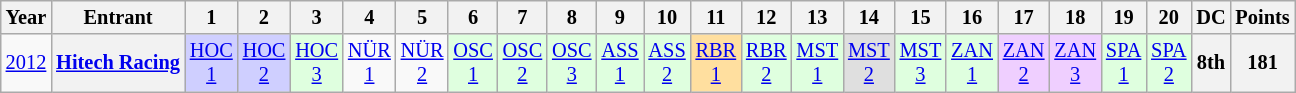<table class="wikitable" style="text-align:center; font-size:85%">
<tr>
<th>Year</th>
<th>Entrant</th>
<th>1</th>
<th>2</th>
<th>3</th>
<th>4</th>
<th>5</th>
<th>6</th>
<th>7</th>
<th>8</th>
<th>9</th>
<th>10</th>
<th>11</th>
<th>12</th>
<th>13</th>
<th>14</th>
<th>15</th>
<th>16</th>
<th>17</th>
<th>18</th>
<th>19</th>
<th>20</th>
<th>DC</th>
<th>Points</th>
</tr>
<tr>
<td><a href='#'>2012</a></td>
<th><a href='#'>Hitech Racing</a></th>
<td style="background:#cfcfff;"><a href='#'>HOC<br>1</a><br></td>
<td style="background:#cfcfff;"><a href='#'>HOC<br>2</a><br></td>
<td style="background:#dfffdf;"><a href='#'>HOC<br>3</a><br></td>
<td><a href='#'>NÜR<br>1</a></td>
<td><a href='#'>NÜR<br>2</a></td>
<td style="background:#dfffdf;"><a href='#'>OSC<br>1</a><br></td>
<td style="background:#dfffdf;"><a href='#'>OSC<br>2</a><br></td>
<td style="background:#dfffdf;"><a href='#'>OSC<br>3</a><br></td>
<td style="background:#dfffdf;"><a href='#'>ASS<br>1</a><br></td>
<td style="background:#dfffdf;"><a href='#'>ASS<br>2</a><br></td>
<td style="background:#ffdf9f;"><a href='#'>RBR<br>1</a><br></td>
<td style="background:#dfffdf;"><a href='#'>RBR<br>2</a><br></td>
<td style="background:#dfffdf;"><a href='#'>MST<br>1</a><br></td>
<td style="background:#dfdfdf;"><a href='#'>MST<br>2</a><br></td>
<td style="background:#dfffdf;"><a href='#'>MST<br>3</a><br></td>
<td style="background:#dfffdf;"><a href='#'>ZAN<br>1</a><br></td>
<td style="background:#efcfff;"><a href='#'>ZAN<br>2</a><br></td>
<td style="background:#efcfff;"><a href='#'>ZAN<br>3</a><br></td>
<td style="background:#dfffdf;"><a href='#'>SPA<br>1</a><br></td>
<td style="background:#dfffdf;"><a href='#'>SPA<br>2</a><br></td>
<th>8th</th>
<th>181</th>
</tr>
</table>
